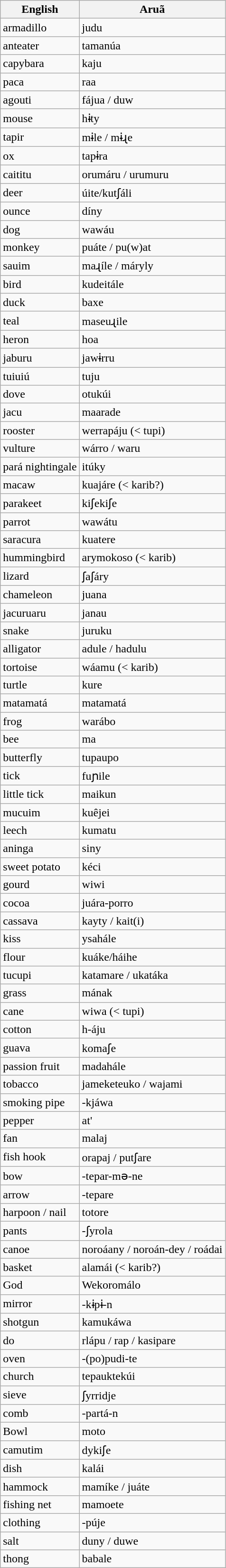<table class="wikitable sortable">
<tr>
<th>English</th>
<th>Aruã</th>
</tr>
<tr>
<td>armadillo</td>
<td>judu</td>
</tr>
<tr>
<td>anteater</td>
<td>tamanúa</td>
</tr>
<tr>
<td>capybara</td>
<td>kaju</td>
</tr>
<tr>
<td>paca</td>
<td>raa</td>
</tr>
<tr>
<td>agouti</td>
<td>fájua / duw</td>
</tr>
<tr>
<td>mouse</td>
<td>hɨty</td>
</tr>
<tr>
<td>tapir</td>
<td>mɨle / mɨɻe</td>
</tr>
<tr>
<td>ox</td>
<td>tapɨra</td>
</tr>
<tr>
<td>caititu</td>
<td>orumáru / urumuru</td>
</tr>
<tr>
<td>deer</td>
<td>úite/kutʃáli</td>
</tr>
<tr>
<td>ounce</td>
<td>díny</td>
</tr>
<tr>
<td>dog</td>
<td>wawáu</td>
</tr>
<tr>
<td>monkey</td>
<td>puáte / pu(w)at</td>
</tr>
<tr>
<td>sauim</td>
<td>maɻíle / máryly</td>
</tr>
<tr>
<td>bird</td>
<td>kudeitále</td>
</tr>
<tr>
<td>duck</td>
<td>baxe</td>
</tr>
<tr>
<td>teal</td>
<td>maseuɻile</td>
</tr>
<tr>
<td>heron</td>
<td>hoa</td>
</tr>
<tr>
<td>jaburu</td>
<td>jawɨrru</td>
</tr>
<tr>
<td>tuiuiú</td>
<td>tuju</td>
</tr>
<tr>
<td>dove</td>
<td>otukúi</td>
</tr>
<tr>
<td>jacu</td>
<td>maarade</td>
</tr>
<tr>
<td>rooster</td>
<td>werrapáju (< tupi)</td>
</tr>
<tr>
<td>vulture</td>
<td>wárro / waru</td>
</tr>
<tr>
<td>pará nightingale</td>
<td>itúky</td>
</tr>
<tr>
<td>macaw</td>
<td>kuajáre (< karib?)</td>
</tr>
<tr>
<td>parakeet</td>
<td>kiʃekiʃe</td>
</tr>
<tr>
<td>parrot</td>
<td>wawátu</td>
</tr>
<tr>
<td>saracura</td>
<td>kuatere</td>
</tr>
<tr>
<td>hummingbird</td>
<td>arymokoso (< karib)</td>
</tr>
<tr>
<td>lizard</td>
<td>ʃaʃáry</td>
</tr>
<tr>
<td>chameleon</td>
<td>juana</td>
</tr>
<tr>
<td>jacuruaru</td>
<td>janau</td>
</tr>
<tr>
<td>snake</td>
<td>juruku</td>
</tr>
<tr>
<td>alligator</td>
<td>adule / hadulu</td>
</tr>
<tr>
<td>tortoise</td>
<td>wáamu (< karib)</td>
</tr>
<tr>
<td>turtle</td>
<td>kure</td>
</tr>
<tr>
<td>matamatá</td>
<td>matamatá</td>
</tr>
<tr>
<td>frog</td>
<td>warábo</td>
</tr>
<tr>
<td>bee</td>
<td>ma</td>
</tr>
<tr>
<td>butterfly</td>
<td>tupaupo</td>
</tr>
<tr>
<td>tick</td>
<td>fuɲile</td>
</tr>
<tr>
<td>little tick</td>
<td>maikun</td>
</tr>
<tr>
<td>mucuim</td>
<td>kuêjei</td>
</tr>
<tr>
<td>leech</td>
<td>kumatu</td>
</tr>
<tr>
<td>aninga</td>
<td>siny</td>
</tr>
<tr>
<td>sweet potato</td>
<td>kéci</td>
</tr>
<tr>
<td>gourd</td>
<td>wiwi</td>
</tr>
<tr>
<td>cocoa</td>
<td>juára-porro</td>
</tr>
<tr>
<td>cassava</td>
<td>kayty / kait(i)</td>
</tr>
<tr>
<td>kiss</td>
<td>ysahále</td>
</tr>
<tr>
<td>flour</td>
<td>kuáke/háihe</td>
</tr>
<tr>
<td>tucupi</td>
<td>katamare / ukatáka</td>
</tr>
<tr>
<td>grass</td>
<td>mának</td>
</tr>
<tr>
<td>cane</td>
<td>wiwa (< tupi)</td>
</tr>
<tr>
<td>cotton</td>
<td>h-áju</td>
</tr>
<tr>
<td>guava</td>
<td>komaʃe</td>
</tr>
<tr>
<td>passion fruit</td>
<td>madahále</td>
</tr>
<tr>
<td>tobacco</td>
<td>jameketeuko / wajami</td>
</tr>
<tr>
<td>smoking pipe</td>
<td>-kjáwa</td>
</tr>
<tr>
<td>pepper</td>
<td>at'</td>
</tr>
<tr>
<td>fan</td>
<td>malaj</td>
</tr>
<tr>
<td>fish hook</td>
<td>orapaj / putʃare</td>
</tr>
<tr>
<td>bow</td>
<td>-tepar-mə-ne</td>
</tr>
<tr>
<td>arrow</td>
<td>-tepare</td>
</tr>
<tr>
<td>harpoon / nail</td>
<td>totore</td>
</tr>
<tr>
<td>pants</td>
<td>-ʃyrola</td>
</tr>
<tr>
<td>canoe</td>
<td>noroáany / noroán-dey / roádai</td>
</tr>
<tr>
<td>basket</td>
<td>alamái (< karib?)</td>
</tr>
<tr>
<td>God</td>
<td>Wekoromálo</td>
</tr>
<tr>
<td>mirror</td>
<td>-kɨpɨ-n</td>
</tr>
<tr>
<td>shotgun</td>
<td>kamukáwa</td>
</tr>
<tr>
<td>do</td>
<td>rlápu / rap / kasipare</td>
</tr>
<tr>
<td>oven</td>
<td>-(po)pudi-te</td>
</tr>
<tr>
<td>church</td>
<td>tepauktekúi</td>
</tr>
<tr>
<td>sieve</td>
<td>ʃyrridje</td>
</tr>
<tr>
<td>comb</td>
<td>-partá-n</td>
</tr>
<tr>
<td>Bowl</td>
<td>moto</td>
</tr>
<tr>
<td>camutim</td>
<td>dykiʃe</td>
</tr>
<tr>
<td>dish</td>
<td>kalái</td>
</tr>
<tr>
<td>hammock</td>
<td>mamíke / juáte</td>
</tr>
<tr>
<td>fishing net</td>
<td>mamoete</td>
</tr>
<tr>
<td>clothing</td>
<td>-púje</td>
</tr>
<tr>
<td>salt</td>
<td>duny / duwe</td>
</tr>
<tr>
<td>thong</td>
<td>babale</td>
</tr>
</table>
